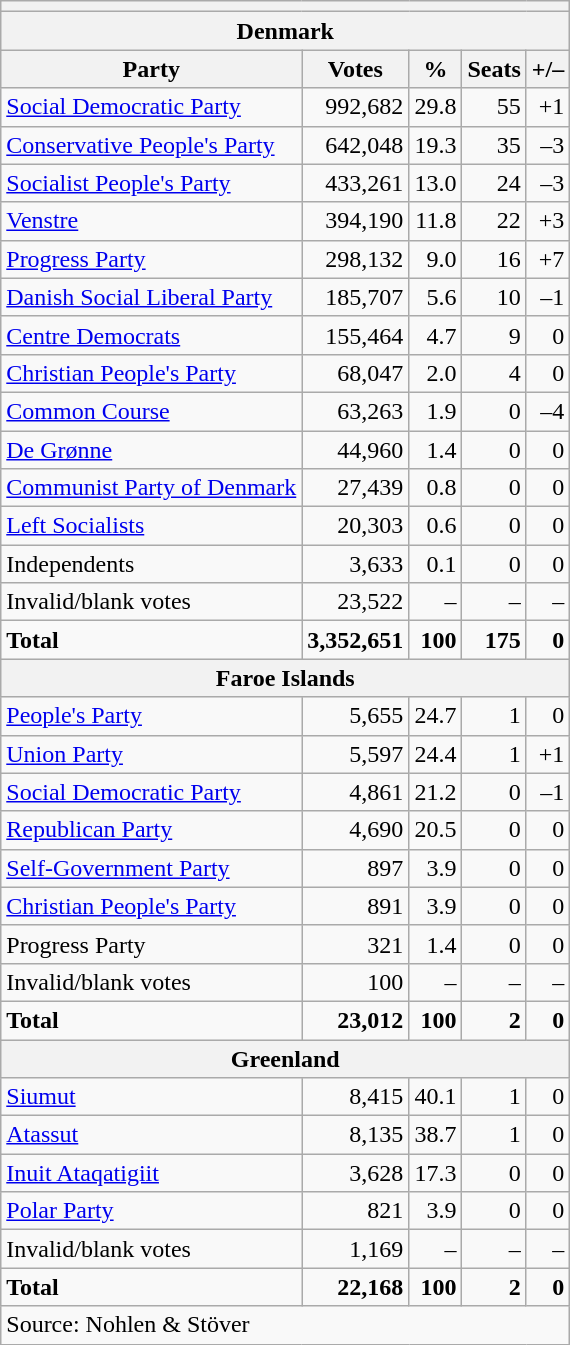<table class=wikitable style=text-align:right>
<tr>
<th colspan=7></th>
</tr>
<tr>
<th colspan=5>Denmark</th>
</tr>
<tr>
<th>Party</th>
<th>Votes</th>
<th>%</th>
<th>Seats</th>
<th>+/–</th>
</tr>
<tr>
<td align=left><a href='#'>Social Democratic Party</a></td>
<td>992,682</td>
<td>29.8</td>
<td>55</td>
<td>+1</td>
</tr>
<tr>
<td align=left><a href='#'>Conservative People's Party</a></td>
<td>642,048</td>
<td>19.3</td>
<td>35</td>
<td>–3</td>
</tr>
<tr>
<td align=left><a href='#'>Socialist People's Party</a></td>
<td>433,261</td>
<td>13.0</td>
<td>24</td>
<td>–3</td>
</tr>
<tr>
<td align=left><a href='#'>Venstre</a></td>
<td>394,190</td>
<td>11.8</td>
<td>22</td>
<td>+3</td>
</tr>
<tr>
<td align=left><a href='#'>Progress Party</a></td>
<td>298,132</td>
<td>9.0</td>
<td>16</td>
<td>+7</td>
</tr>
<tr>
<td align=left><a href='#'>Danish Social Liberal Party</a></td>
<td>185,707</td>
<td>5.6</td>
<td>10</td>
<td>–1</td>
</tr>
<tr>
<td align=left><a href='#'>Centre Democrats</a></td>
<td>155,464</td>
<td>4.7</td>
<td>9</td>
<td>0</td>
</tr>
<tr>
<td align=left><a href='#'>Christian People's Party</a></td>
<td>68,047</td>
<td>2.0</td>
<td>4</td>
<td>0</td>
</tr>
<tr>
<td align=left><a href='#'>Common Course</a></td>
<td>63,263</td>
<td>1.9</td>
<td>0</td>
<td>–4</td>
</tr>
<tr>
<td align=left><a href='#'>De Grønne</a></td>
<td>44,960</td>
<td>1.4</td>
<td>0</td>
<td>0</td>
</tr>
<tr>
<td align=left><a href='#'>Communist Party of Denmark</a></td>
<td>27,439</td>
<td>0.8</td>
<td>0</td>
<td>0</td>
</tr>
<tr>
<td align=left><a href='#'>Left Socialists</a></td>
<td>20,303</td>
<td>0.6</td>
<td>0</td>
<td>0</td>
</tr>
<tr>
<td align=left>Independents</td>
<td>3,633</td>
<td>0.1</td>
<td>0</td>
<td>0</td>
</tr>
<tr>
<td align=left>Invalid/blank votes</td>
<td>23,522</td>
<td>–</td>
<td>–</td>
<td>–</td>
</tr>
<tr>
<td align=left><strong>Total</strong></td>
<td><strong>3,352,651</strong></td>
<td><strong>100</strong></td>
<td><strong>175</strong></td>
<td><strong>0</strong></td>
</tr>
<tr>
<th colspan=5>Faroe Islands</th>
</tr>
<tr>
<td align=left><a href='#'>People's Party</a></td>
<td>5,655</td>
<td>24.7</td>
<td>1</td>
<td>0</td>
</tr>
<tr>
<td align=left><a href='#'>Union Party</a></td>
<td>5,597</td>
<td>24.4</td>
<td>1</td>
<td>+1</td>
</tr>
<tr>
<td align=left><a href='#'>Social Democratic Party</a></td>
<td>4,861</td>
<td>21.2</td>
<td>0</td>
<td>–1</td>
</tr>
<tr>
<td align=left><a href='#'>Republican Party</a></td>
<td>4,690</td>
<td>20.5</td>
<td>0</td>
<td>0</td>
</tr>
<tr>
<td align=left><a href='#'>Self-Government Party</a></td>
<td>897</td>
<td>3.9</td>
<td>0</td>
<td>0</td>
</tr>
<tr>
<td align=left><a href='#'>Christian People's Party</a></td>
<td>891</td>
<td>3.9</td>
<td>0</td>
<td>0</td>
</tr>
<tr>
<td align=left>Progress Party</td>
<td>321</td>
<td>1.4</td>
<td>0</td>
<td>0</td>
</tr>
<tr>
<td align=left>Invalid/blank votes</td>
<td>100</td>
<td>–</td>
<td>–</td>
<td>–</td>
</tr>
<tr>
<td align=left><strong>Total</strong></td>
<td><strong>23,012</strong></td>
<td><strong>100</strong></td>
<td><strong>2</strong></td>
<td><strong>0</strong></td>
</tr>
<tr>
<th colspan=5>Greenland</th>
</tr>
<tr>
<td align=left><a href='#'>Siumut</a></td>
<td>8,415</td>
<td>40.1</td>
<td>1</td>
<td>0</td>
</tr>
<tr>
<td align=left><a href='#'>Atassut</a></td>
<td>8,135</td>
<td>38.7</td>
<td>1</td>
<td>0</td>
</tr>
<tr>
<td align=left><a href='#'>Inuit Ataqatigiit</a></td>
<td>3,628</td>
<td>17.3</td>
<td>0</td>
<td>0</td>
</tr>
<tr>
<td align=left><a href='#'>Polar Party</a></td>
<td>821</td>
<td>3.9</td>
<td>0</td>
<td>0</td>
</tr>
<tr>
<td align=left>Invalid/blank votes</td>
<td>1,169</td>
<td>–</td>
<td>–</td>
<td>–</td>
</tr>
<tr>
<td align=left><strong>Total</strong></td>
<td><strong>22,168</strong></td>
<td><strong>100</strong></td>
<td><strong>2</strong></td>
<td><strong>0</strong></td>
</tr>
<tr>
<td align=left colspan=5>Source: Nohlen & Stöver</td>
</tr>
</table>
